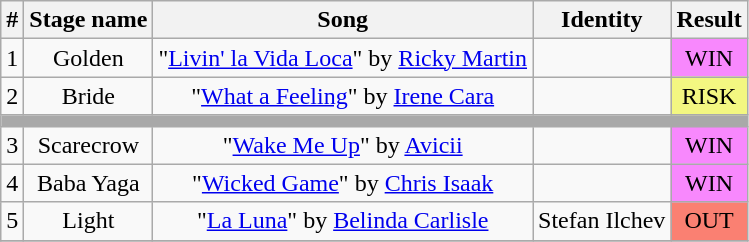<table class="wikitable plainrowheaders" style="text-align: center;">
<tr>
<th>#</th>
<th>Stage name</th>
<th>Song</th>
<th>Identity</th>
<th>Result</th>
</tr>
<tr>
<td>1</td>
<td>Golden</td>
<td>"<a href='#'>Livin' la Vida Loca</a>" by <a href='#'>Ricky Martin</a></td>
<td></td>
<td bgcolor="#F888FD">WIN</td>
</tr>
<tr>
<td>2</td>
<td>Bride</td>
<td>"<a href='#'>What a Feeling</a>" by <a href='#'>Irene Cara</a></td>
<td></td>
<td bgcolor="#F3F781">RISK</td>
</tr>
<tr>
<td colspan="5" style="background:darkgray"></td>
</tr>
<tr>
<td>3</td>
<td>Scarecrow</td>
<td>"<a href='#'>Wake Me Up</a>" by <a href='#'>Avicii</a></td>
<td></td>
<td bgcolor="#F888FD">WIN</td>
</tr>
<tr>
<td>4</td>
<td>Baba Yaga</td>
<td>"<a href='#'>Wicked Game</a>" by <a href='#'>Chris Isaak</a></td>
<td></td>
<td bgcolor="#F888FD">WIN</td>
</tr>
<tr>
<td>5</td>
<td>Light</td>
<td>"<a href='#'>La Luna</a>" by <a href='#'>Belinda Carlisle</a></td>
<td>Stefan Ilchev</td>
<td bgcolor=salmon>OUT</td>
</tr>
<tr>
</tr>
</table>
